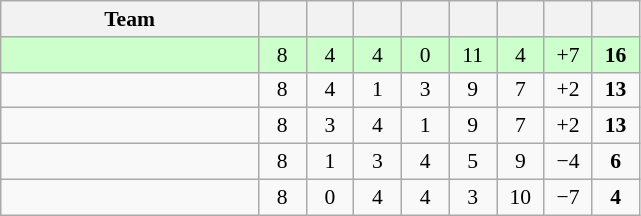<table class="wikitable" style="text-align: center; font-size: 90%;">
<tr>
<th width=165>Team</th>
<th width=25></th>
<th width=25></th>
<th width=25></th>
<th width=25></th>
<th width=25></th>
<th width=25></th>
<th width=25></th>
<th width=25></th>
</tr>
<tr style="background:#cfc;">
<td align=left></td>
<td>8</td>
<td>4</td>
<td>4</td>
<td>0</td>
<td>11</td>
<td>4</td>
<td>+7</td>
<td><strong>16</strong></td>
</tr>
<tr>
<td align=left></td>
<td>8</td>
<td>4</td>
<td>1</td>
<td>3</td>
<td>9</td>
<td>7</td>
<td>+2</td>
<td><strong>13</strong></td>
</tr>
<tr>
<td align=left></td>
<td>8</td>
<td>3</td>
<td>4</td>
<td>1</td>
<td>9</td>
<td>7</td>
<td>+2</td>
<td><strong>13</strong></td>
</tr>
<tr>
<td align=left></td>
<td>8</td>
<td>1</td>
<td>3</td>
<td>4</td>
<td>5</td>
<td>9</td>
<td>−4</td>
<td><strong>6</strong></td>
</tr>
<tr>
<td align=left></td>
<td>8</td>
<td>0</td>
<td>4</td>
<td>4</td>
<td>3</td>
<td>10</td>
<td>−7</td>
<td><strong>4</strong></td>
</tr>
</table>
